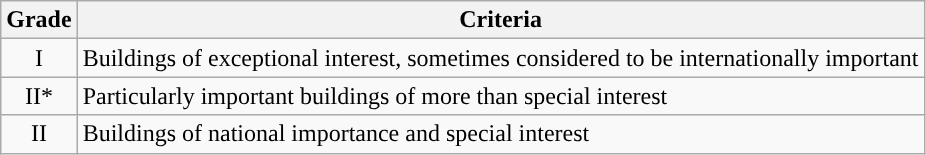<table class="wikitable">
<tr>
<th>Grade</th>
<th>Criteria</th>
</tr>
<tr>
<td align="center" >I</td>
<td>Buildings of exceptional interest, sometimes considered to be internationally important</td>
</tr>
<tr>
<td align="center" >II*</td>
<td>Particularly important buildings of more than special interest</td>
</tr>
<tr>
<td align="center" >II</td>
<td>Buildings of national importance and special interest</td>
</tr>
</table>
